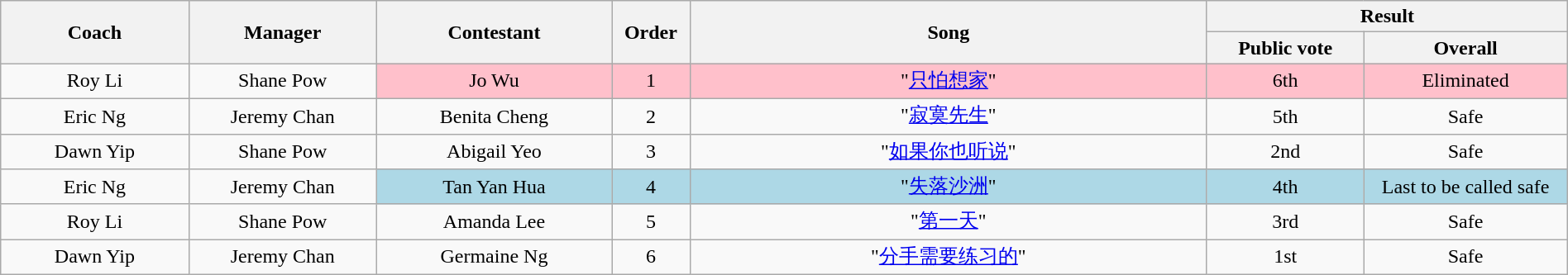<table class="wikitable" style="text-align: center; width:100%;">
<tr>
<th rowspan=2 style="width:12%;">Coach</th>
<th rowspan=2 style="width:12%;">Manager</th>
<th rowspan=2 style="width:15%;">Contestant</th>
<th rowspan=2 style="width:5%;">Order</th>
<th rowspan=2 style="width:33%;">Song</th>
<th colspan=2>Result</th>
</tr>
<tr>
<th style="width:10%;">Public vote</th>
<th style="width:13%;">Overall</th>
</tr>
<tr>
<td>Roy Li</td>
<td>Shane Pow</td>
<td style="background:pink;">Jo Wu</td>
<td style="background:pink;">1</td>
<td style="background:pink;">"<a href='#'>只怕想家</a>"</td>
<td style="background:pink;">6th</td>
<td style="background:pink;">Eliminated</td>
</tr>
<tr>
<td>Eric Ng</td>
<td>Jeremy Chan</td>
<td>Benita Cheng</td>
<td>2</td>
<td>"<a href='#'>寂寞先生</a>"</td>
<td>5th</td>
<td>Safe</td>
</tr>
<tr>
<td>Dawn Yip</td>
<td>Shane Pow</td>
<td>Abigail Yeo</td>
<td>3</td>
<td>"<a href='#'>如果你也听说</a>"</td>
<td>2nd</td>
<td>Safe</td>
</tr>
<tr>
<td>Eric Ng</td>
<td>Jeremy Chan</td>
<td style="background:lightblue;">Tan Yan Hua</td>
<td style="background:lightblue;">4</td>
<td style="background:lightblue;">"<a href='#'>失落沙洲</a>"</td>
<td style="background:lightblue;">4th</td>
<td style="background:lightblue;">Last to be called safe</td>
</tr>
<tr>
<td>Roy Li</td>
<td>Shane Pow</td>
<td>Amanda Lee</td>
<td>5</td>
<td>"<a href='#'>第一天</a>"</td>
<td>3rd</td>
<td>Safe</td>
</tr>
<tr>
<td>Dawn Yip</td>
<td>Jeremy Chan</td>
<td>Germaine Ng</td>
<td>6</td>
<td>"<a href='#'>分手需要练习的</a>"</td>
<td>1st</td>
<td>Safe</td>
</tr>
</table>
